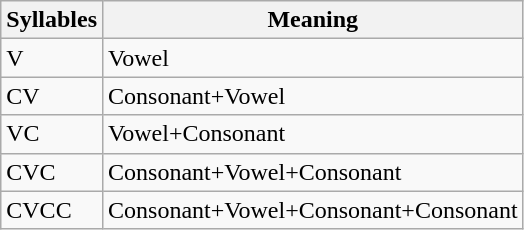<table class="wikitable">
<tr>
<th>Syllables</th>
<th>Meaning</th>
</tr>
<tr>
<td>V</td>
<td>Vowel</td>
</tr>
<tr>
<td>CV</td>
<td>Consonant+Vowel</td>
</tr>
<tr>
<td>VC</td>
<td>Vowel+Consonant</td>
</tr>
<tr>
<td>CVC</td>
<td>Consonant+Vowel+Consonant</td>
</tr>
<tr>
<td>CVCC</td>
<td>Consonant+Vowel+Consonant+Consonant</td>
</tr>
</table>
